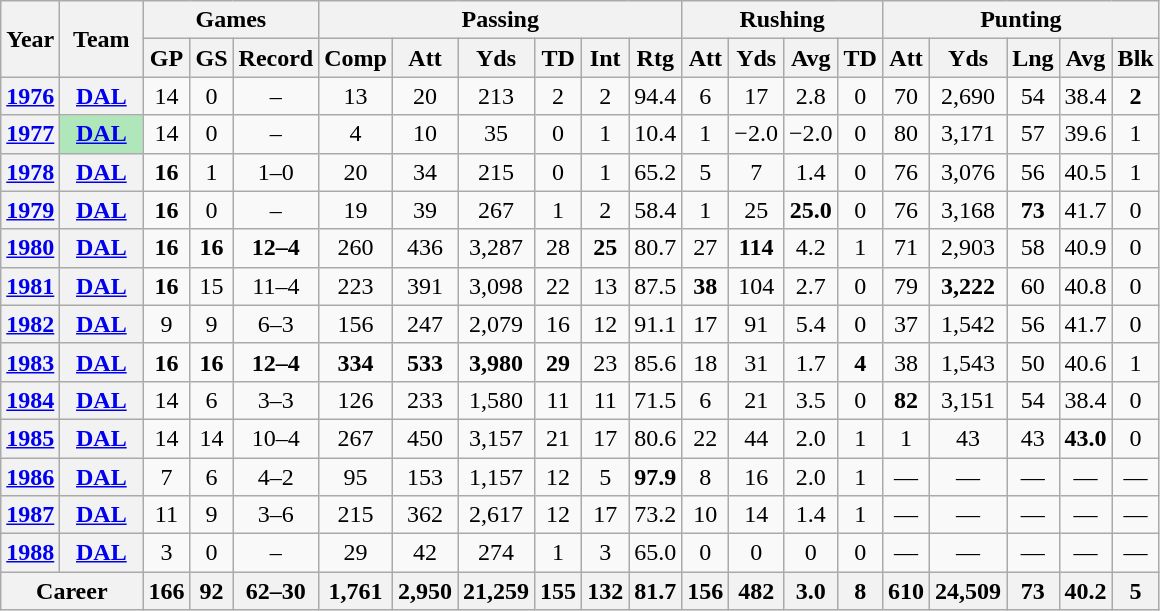<table class="wikitable" style="text-align:center;">
<tr>
<th rowspan=2>Year</th>
<th rowspan=2>Team</th>
<th colspan=3>Games</th>
<th colspan=6>Passing</th>
<th colspan=4>Rushing</th>
<th colspan=5>Punting</th>
</tr>
<tr>
<th>GP</th>
<th>GS</th>
<th>Record</th>
<th>Comp</th>
<th>Att</th>
<th>Yds</th>
<th>TD</th>
<th>Int</th>
<th>Rtg</th>
<th>Att</th>
<th>Yds</th>
<th>Avg</th>
<th>TD</th>
<th>Att</th>
<th>Yds</th>
<th>Lng</th>
<th>Avg</th>
<th>Blk</th>
</tr>
<tr>
<th><a href='#'>1976</a></th>
<th><a href='#'>DAL</a></th>
<td>14</td>
<td>0</td>
<td>–</td>
<td>13</td>
<td>20</td>
<td>213</td>
<td>2</td>
<td>2</td>
<td>94.4</td>
<td>6</td>
<td>17</td>
<td>2.8</td>
<td>0</td>
<td>70</td>
<td>2,690</td>
<td>54</td>
<td>38.4</td>
<td><strong>2</strong></td>
</tr>
<tr>
<th><a href='#'>1977</a></th>
<th style="background:#afe6ba; width:3em;"><a href='#'>DAL</a></th>
<td>14</td>
<td>0</td>
<td>–</td>
<td>4</td>
<td>10</td>
<td>35</td>
<td>0</td>
<td>1</td>
<td>10.4</td>
<td>1</td>
<td>−2.0</td>
<td>−2.0</td>
<td>0</td>
<td>80</td>
<td>3,171</td>
<td>57</td>
<td>39.6</td>
<td>1</td>
</tr>
<tr>
<th><a href='#'>1978</a></th>
<th><a href='#'>DAL</a></th>
<td><strong>16</strong></td>
<td>1</td>
<td>1–0</td>
<td>20</td>
<td>34</td>
<td>215</td>
<td>0</td>
<td>1</td>
<td>65.2</td>
<td>5</td>
<td>7</td>
<td>1.4</td>
<td>0</td>
<td>76</td>
<td>3,076</td>
<td>56</td>
<td>40.5</td>
<td>1</td>
</tr>
<tr>
<th><a href='#'>1979</a></th>
<th><a href='#'>DAL</a></th>
<td><strong>16</strong></td>
<td>0</td>
<td>–</td>
<td>19</td>
<td>39</td>
<td>267</td>
<td>1</td>
<td>2</td>
<td>58.4</td>
<td>1</td>
<td>25</td>
<td><strong>25.0</strong></td>
<td>0</td>
<td>76</td>
<td>3,168</td>
<td><strong>73</strong></td>
<td>41.7</td>
<td>0</td>
</tr>
<tr>
<th><a href='#'>1980</a></th>
<th><a href='#'>DAL</a></th>
<td><strong>16</strong></td>
<td><strong>16</strong></td>
<td><strong>12–4</strong></td>
<td>260</td>
<td>436</td>
<td>3,287</td>
<td>28</td>
<td><strong>25</strong></td>
<td>80.7</td>
<td>27</td>
<td><strong>114</strong></td>
<td>4.2</td>
<td>1</td>
<td>71</td>
<td>2,903</td>
<td>58</td>
<td>40.9</td>
<td>0</td>
</tr>
<tr>
<th><a href='#'>1981</a></th>
<th><a href='#'>DAL</a></th>
<td><strong>16</strong></td>
<td>15</td>
<td>11–4</td>
<td>223</td>
<td>391</td>
<td>3,098</td>
<td>22</td>
<td>13</td>
<td>87.5</td>
<td><strong>38</strong></td>
<td>104</td>
<td>2.7</td>
<td>0</td>
<td>79</td>
<td><strong>3,222</strong></td>
<td>60</td>
<td>40.8</td>
<td>0</td>
</tr>
<tr>
<th><a href='#'>1982</a></th>
<th><a href='#'>DAL</a></th>
<td>9</td>
<td>9</td>
<td>6–3</td>
<td>156</td>
<td>247</td>
<td>2,079</td>
<td>16</td>
<td>12</td>
<td>91.1</td>
<td>17</td>
<td>91</td>
<td>5.4</td>
<td>0</td>
<td>37</td>
<td>1,542</td>
<td>56</td>
<td>41.7</td>
<td>0</td>
</tr>
<tr>
<th><a href='#'>1983</a></th>
<th><a href='#'>DAL</a></th>
<td><strong>16</strong></td>
<td><strong>16</strong></td>
<td><strong>12–4</strong></td>
<td><strong>334</strong></td>
<td><strong>533</strong></td>
<td><strong>3,980</strong></td>
<td><strong>29</strong></td>
<td>23</td>
<td>85.6</td>
<td>18</td>
<td>31</td>
<td>1.7</td>
<td><strong>4</strong></td>
<td>38</td>
<td>1,543</td>
<td>50</td>
<td>40.6</td>
<td>1</td>
</tr>
<tr>
<th><a href='#'>1984</a></th>
<th><a href='#'>DAL</a></th>
<td>14</td>
<td>6</td>
<td>3–3</td>
<td>126</td>
<td>233</td>
<td>1,580</td>
<td>11</td>
<td>11</td>
<td>71.5</td>
<td>6</td>
<td>21</td>
<td>3.5</td>
<td>0</td>
<td><strong>82</strong></td>
<td>3,151</td>
<td>54</td>
<td>38.4</td>
<td>0</td>
</tr>
<tr>
<th><a href='#'>1985</a></th>
<th><a href='#'>DAL</a></th>
<td>14</td>
<td>14</td>
<td>10–4</td>
<td>267</td>
<td>450</td>
<td>3,157</td>
<td>21</td>
<td>17</td>
<td>80.6</td>
<td>22</td>
<td>44</td>
<td>2.0</td>
<td>1</td>
<td>1</td>
<td>43</td>
<td>43</td>
<td><strong>43.0</strong></td>
<td>0</td>
</tr>
<tr>
<th><a href='#'>1986</a></th>
<th><a href='#'>DAL</a></th>
<td>7</td>
<td>6</td>
<td>4–2</td>
<td>95</td>
<td>153</td>
<td>1,157</td>
<td>12</td>
<td>5</td>
<td><strong>97.9</strong></td>
<td>8</td>
<td>16</td>
<td>2.0</td>
<td>1</td>
<td>—</td>
<td>—</td>
<td>—</td>
<td>—</td>
<td>—</td>
</tr>
<tr>
<th><a href='#'>1987</a></th>
<th><a href='#'>DAL</a></th>
<td>11</td>
<td>9</td>
<td>3–6</td>
<td>215</td>
<td>362</td>
<td>2,617</td>
<td>12</td>
<td>17</td>
<td>73.2</td>
<td>10</td>
<td>14</td>
<td>1.4</td>
<td>1</td>
<td>—</td>
<td>—</td>
<td>—</td>
<td>—</td>
<td>—</td>
</tr>
<tr>
<th><a href='#'>1988</a></th>
<th><a href='#'>DAL</a></th>
<td>3</td>
<td>0</td>
<td>–</td>
<td>29</td>
<td>42</td>
<td>274</td>
<td>1</td>
<td>3</td>
<td>65.0</td>
<td>0</td>
<td>0</td>
<td>0</td>
<td>0</td>
<td>—</td>
<td>—</td>
<td>—</td>
<td>—</td>
<td>—</td>
</tr>
<tr>
<th colspan=2>Career</th>
<th>166</th>
<th>92</th>
<th>62–30</th>
<th>1,761</th>
<th>2,950</th>
<th>21,259</th>
<th>155</th>
<th>132</th>
<th>81.7</th>
<th>156</th>
<th>482</th>
<th>3.0</th>
<th>8</th>
<th>610</th>
<th>24,509</th>
<th>73</th>
<th>40.2</th>
<th>5</th>
</tr>
</table>
